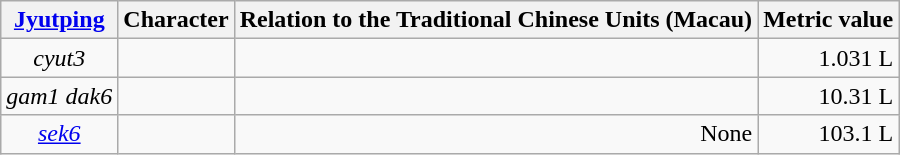<table class="wikitable">
<tr>
<th><a href='#'>Jyutping</a></th>
<th>Character</th>
<th>Relation to the Traditional Chinese Units (Macau)</th>
<th>Metric value</th>
</tr>
<tr>
<td align=center><em>cyut3</em></td>
<td align=right></td>
<td align="right"></td>
<td align=right>1.031 L</td>
</tr>
<tr>
<td align=center><em>gam1 dak6</em></td>
<td align=right></td>
<td align="right"></td>
<td align=right>10.31 L</td>
</tr>
<tr>
<td align=center><em><a href='#'>sek6</a></em></td>
<td align=right></td>
<td align="right">None</td>
<td align=right>103.1 L</td>
</tr>
</table>
